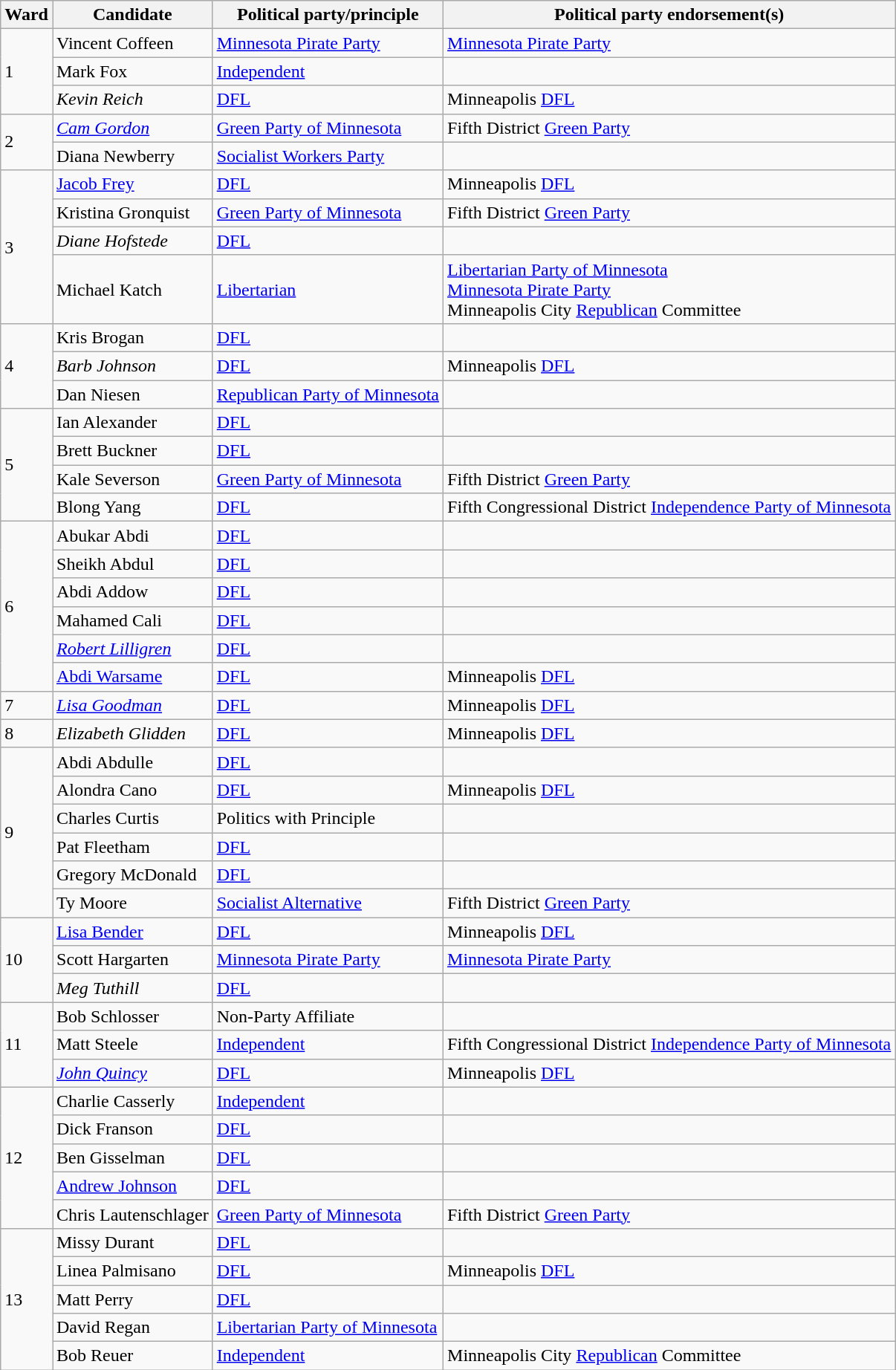<table class="wikitable">
<tr>
<th>Ward</th>
<th>Candidate</th>
<th>Political party/principle</th>
<th>Political party endorsement(s)</th>
</tr>
<tr>
<td rowspan="3">1</td>
<td>Vincent Coffeen</td>
<td><a href='#'>Minnesota Pirate Party</a></td>
<td><a href='#'>Minnesota Pirate Party</a></td>
</tr>
<tr>
<td>Mark Fox</td>
<td><a href='#'>Independent</a></td>
<td></td>
</tr>
<tr>
<td><em>Kevin Reich</em></td>
<td><a href='#'>DFL</a></td>
<td>Minneapolis <a href='#'>DFL</a></td>
</tr>
<tr>
<td rowspan="2">2</td>
<td><em><a href='#'>Cam Gordon</a></em></td>
<td><a href='#'>Green Party of Minnesota</a></td>
<td>Fifth District <a href='#'>Green Party</a></td>
</tr>
<tr>
<td>Diana Newberry</td>
<td><a href='#'>Socialist Workers Party</a></td>
<td></td>
</tr>
<tr>
<td rowspan="4">3</td>
<td><a href='#'>Jacob Frey</a></td>
<td><a href='#'>DFL</a></td>
<td>Minneapolis <a href='#'>DFL</a></td>
</tr>
<tr>
<td>Kristina Gronquist</td>
<td><a href='#'>Green Party of Minnesota</a></td>
<td>Fifth District <a href='#'>Green Party</a></td>
</tr>
<tr>
<td><em>Diane Hofstede</em></td>
<td><a href='#'>DFL</a></td>
<td></td>
</tr>
<tr>
<td>Michael Katch</td>
<td><a href='#'>Libertarian</a></td>
<td><a href='#'>Libertarian Party of Minnesota</a><br><a href='#'>Minnesota Pirate Party</a><br>Minneapolis City <a href='#'>Republican</a> Committee</td>
</tr>
<tr>
<td rowspan="3">4</td>
<td>Kris Brogan</td>
<td><a href='#'>DFL</a></td>
<td></td>
</tr>
<tr>
<td><em>Barb Johnson</em></td>
<td><a href='#'>DFL</a></td>
<td>Minneapolis <a href='#'>DFL</a></td>
</tr>
<tr>
<td>Dan Niesen</td>
<td><a href='#'>Republican Party of Minnesota</a></td>
<td></td>
</tr>
<tr>
<td rowspan="4">5</td>
<td>Ian Alexander</td>
<td><a href='#'>DFL</a></td>
<td></td>
</tr>
<tr>
<td>Brett Buckner</td>
<td><a href='#'>DFL</a></td>
<td></td>
</tr>
<tr>
<td>Kale Severson</td>
<td><a href='#'>Green Party of Minnesota</a></td>
<td>Fifth District <a href='#'>Green Party</a></td>
</tr>
<tr>
<td>Blong Yang</td>
<td><a href='#'>DFL</a></td>
<td>Fifth Congressional District <a href='#'>Independence Party of Minnesota</a></td>
</tr>
<tr>
<td rowspan="6">6</td>
<td>Abukar Abdi</td>
<td><a href='#'>DFL</a></td>
<td></td>
</tr>
<tr>
<td>Sheikh Abdul</td>
<td><a href='#'>DFL</a></td>
<td></td>
</tr>
<tr>
<td>Abdi Addow</td>
<td><a href='#'>DFL</a></td>
<td></td>
</tr>
<tr>
<td>Mahamed Cali</td>
<td><a href='#'>DFL</a></td>
<td></td>
</tr>
<tr>
<td><em><a href='#'>Robert Lilligren</a></em></td>
<td><a href='#'>DFL</a></td>
<td></td>
</tr>
<tr>
<td><a href='#'>Abdi Warsame</a></td>
<td><a href='#'>DFL</a></td>
<td>Minneapolis <a href='#'>DFL</a></td>
</tr>
<tr>
<td>7</td>
<td><em><a href='#'>Lisa Goodman</a></em></td>
<td><a href='#'>DFL</a></td>
<td>Minneapolis <a href='#'>DFL</a></td>
</tr>
<tr>
<td>8</td>
<td><em>Elizabeth Glidden</em></td>
<td><a href='#'>DFL</a></td>
<td>Minneapolis <a href='#'>DFL</a></td>
</tr>
<tr>
<td rowspan="6">9</td>
<td>Abdi Abdulle</td>
<td><a href='#'>DFL</a></td>
<td></td>
</tr>
<tr>
<td>Alondra Cano</td>
<td><a href='#'>DFL</a></td>
<td>Minneapolis <a href='#'>DFL</a></td>
</tr>
<tr>
<td>Charles Curtis</td>
<td>Politics with Principle</td>
<td></td>
</tr>
<tr>
<td>Pat Fleetham</td>
<td><a href='#'>DFL</a></td>
<td></td>
</tr>
<tr>
<td>Gregory McDonald</td>
<td><a href='#'>DFL</a></td>
<td></td>
</tr>
<tr>
<td>Ty Moore</td>
<td><a href='#'>Socialist Alternative</a></td>
<td>Fifth District <a href='#'>Green Party</a></td>
</tr>
<tr>
<td rowspan="3">10</td>
<td><a href='#'>Lisa Bender</a></td>
<td><a href='#'>DFL</a></td>
<td>Minneapolis <a href='#'>DFL</a></td>
</tr>
<tr>
<td>Scott Hargarten</td>
<td><a href='#'>Minnesota Pirate Party</a></td>
<td><a href='#'>Minnesota Pirate Party</a></td>
</tr>
<tr>
<td><em>Meg Tuthill</em></td>
<td><a href='#'>DFL</a></td>
<td></td>
</tr>
<tr>
<td rowspan="3">11</td>
<td>Bob Schlosser</td>
<td>Non-Party Affiliate</td>
<td></td>
</tr>
<tr>
<td>Matt Steele</td>
<td><a href='#'>Independent</a></td>
<td>Fifth Congressional District <a href='#'>Independence Party of Minnesota</a></td>
</tr>
<tr>
<td><em><a href='#'>John Quincy</a></em></td>
<td><a href='#'>DFL</a></td>
<td>Minneapolis <a href='#'>DFL</a></td>
</tr>
<tr>
<td rowspan="5">12</td>
<td>Charlie Casserly</td>
<td><a href='#'>Independent</a></td>
<td></td>
</tr>
<tr>
<td>Dick Franson</td>
<td><a href='#'>DFL</a></td>
<td></td>
</tr>
<tr>
<td>Ben Gisselman</td>
<td><a href='#'>DFL</a></td>
<td></td>
</tr>
<tr>
<td><a href='#'>Andrew Johnson</a></td>
<td><a href='#'>DFL</a></td>
<td></td>
</tr>
<tr>
<td>Chris Lautenschlager</td>
<td><a href='#'>Green Party of Minnesota</a></td>
<td>Fifth District <a href='#'>Green Party</a></td>
</tr>
<tr>
<td rowspan="5">13</td>
<td>Missy Durant</td>
<td><a href='#'>DFL</a></td>
<td></td>
</tr>
<tr>
<td>Linea Palmisano</td>
<td><a href='#'>DFL</a></td>
<td>Minneapolis <a href='#'>DFL</a></td>
</tr>
<tr>
<td>Matt Perry</td>
<td><a href='#'>DFL</a></td>
<td></td>
</tr>
<tr>
<td>David Regan</td>
<td><a href='#'>Libertarian Party of Minnesota</a></td>
<td></td>
</tr>
<tr>
<td>Bob Reuer</td>
<td><a href='#'>Independent</a></td>
<td>Minneapolis City <a href='#'>Republican</a> Committee</td>
</tr>
</table>
